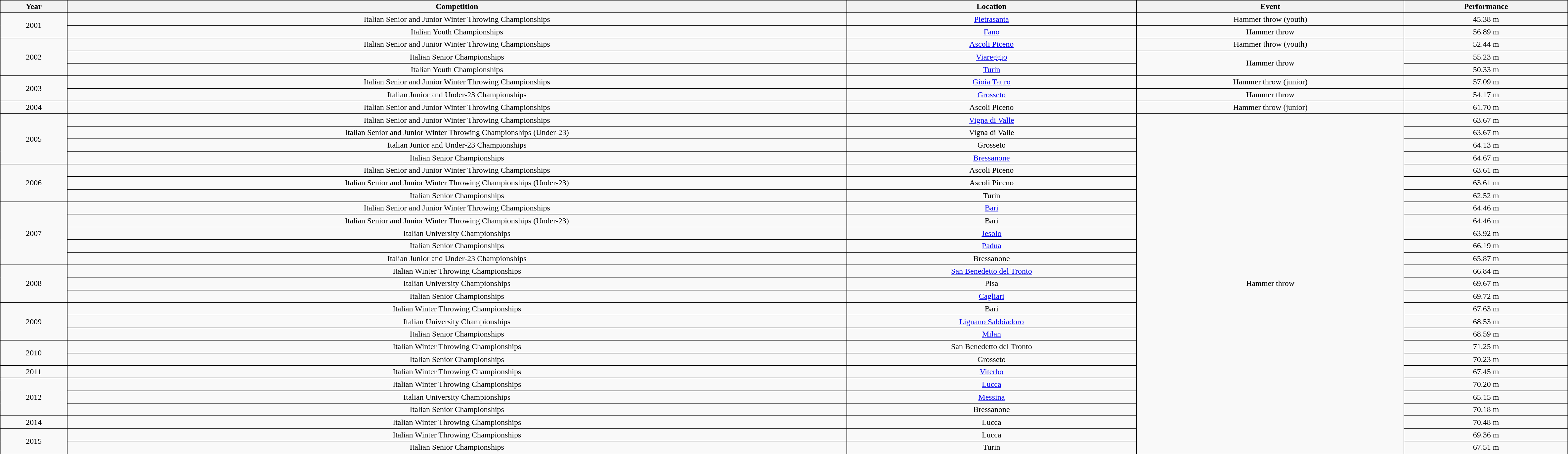<table class="wikitable" style="text-align:center; width:250%; border:1px solid black; border-collapse:collapse;">
<tr>
<th style="border:1px solid black;">Year</th>
<th style="border:1px solid black;">Competition</th>
<th style="border:1px solid black;">Location</th>
<th style="border:1px solid black;">Event</th>
<th style="border:1px solid black;">Performance</th>
</tr>
<tr>
<td rowspan="2" style="border:1px solid black;">2001</td>
<td style="border:1px solid black;">Italian Senior and Junior Winter Throwing Championships</td>
<td style="border:1px solid black;"><a href='#'>Pietrasanta</a></td>
<td style="border:1px solid black;">Hammer throw (youth)</td>
<td style="border:1px solid black;">45.38 m</td>
</tr>
<tr>
<td style="border:1px solid black;">Italian Youth Championships</td>
<td style="border:1px solid black;"><a href='#'>Fano</a></td>
<td style="border:1px solid black;">Hammer throw</td>
<td style="border:1px solid black;">56.89 m</td>
</tr>
<tr>
<td rowspan="3" style="border:1px solid black;">2002</td>
<td style="border:1px solid black;">Italian Senior and Junior Winter Throwing Championships</td>
<td style="border:1px solid black;"><a href='#'>Ascoli Piceno</a></td>
<td style="border:1px solid black;">Hammer throw (youth)</td>
<td style="border:1px solid black;">52.44 m</td>
</tr>
<tr>
<td style="border:1px solid black;">Italian Senior Championships</td>
<td style="border:1px solid black;"><a href='#'>Viareggio</a></td>
<td rowspan="2" style="border:1px solid black;">Hammer throw</td>
<td style="border:1px solid black;">55.23 m</td>
</tr>
<tr>
<td style="border:1px solid black;">Italian Youth Championships</td>
<td style="border:1px solid black;"><a href='#'>Turin</a></td>
<td style="border:1px solid black;">50.33 m</td>
</tr>
<tr>
<td rowspan="2" style="border:1px solid black;">2003</td>
<td style="border:1px solid black;">Italian Senior and Junior Winter Throwing Championships</td>
<td style="border:1px solid black;"><a href='#'>Gioia Tauro</a></td>
<td style="border:1px solid black;">Hammer throw (junior)</td>
<td style="border:1px solid black;">57.09 m</td>
</tr>
<tr>
<td style="border:1px solid black;">Italian Junior and Under-23 Championships</td>
<td style="border:1px solid black;"><a href='#'>Grosseto</a></td>
<td style="border:1px solid black;">Hammer throw</td>
<td style="border:1px solid black;">54.17 m</td>
</tr>
<tr>
<td style="border:1px solid black;">2004</td>
<td style="border:1px solid black;">Italian Senior and Junior Winter Throwing Championships</td>
<td style="border:1px solid black;">Ascoli Piceno</td>
<td style="border:1px solid black;">Hammer throw (junior)</td>
<td style="border:1px solid black;">61.70 m</td>
</tr>
<tr>
<td rowspan="4" style="border:1px solid black;">2005</td>
<td style="border:1px solid black;">Italian Senior and Junior Winter Throwing Championships</td>
<td style="border:1px solid black;"><a href='#'>Vigna di Valle</a></td>
<td rowspan="27" style="border:1px solid black;">Hammer throw</td>
<td style="border:1px solid black;">63.67 m</td>
</tr>
<tr>
<td style="border:1px solid black;">Italian Senior and Junior Winter Throwing Championships (Under-23)</td>
<td style="border:1px solid black;">Vigna di Valle</td>
<td style="border:1px solid black;">63.67 m</td>
</tr>
<tr>
<td style="border:1px solid black;">Italian Junior and Under-23 Championships</td>
<td style="border:1px solid black;">Grosseto</td>
<td style="border:1px solid black;">64.13 m</td>
</tr>
<tr>
<td style="border:1px solid black;">Italian Senior Championships</td>
<td style="border:1px solid black;"><a href='#'>Bressanone</a></td>
<td style="border:1px solid black;">64.67 m</td>
</tr>
<tr>
<td rowspan="3" style="border:1px solid black;">2006</td>
<td style="border:1px solid black;">Italian Senior and Junior Winter Throwing Championships</td>
<td style="border:1px solid black;">Ascoli Piceno</td>
<td style="border:1px solid black;">63.61 m</td>
</tr>
<tr>
<td style="border:1px solid black;">Italian Senior and Junior Winter Throwing Championships (Under-23)</td>
<td style="border:1px solid black;">Ascoli Piceno</td>
<td style="border:1px solid black;">63.61 m</td>
</tr>
<tr>
<td style="border:1px solid black;">Italian Senior Championships</td>
<td style="border:1px solid black;">Turin</td>
<td style="border:1px solid black;">62.52 m</td>
</tr>
<tr>
<td rowspan="5" style="border:1px solid black;">2007</td>
<td style="border:1px solid black;">Italian Senior and Junior Winter Throwing Championships</td>
<td style="border:1px solid black;"><a href='#'>Bari</a></td>
<td style="border:1px solid black;">64.46 m</td>
</tr>
<tr>
<td style="border:1px solid black;">Italian Senior and Junior Winter Throwing Championships (Under-23)</td>
<td style="border:1px solid black;">Bari</td>
<td style="border:1px solid black;">64.46 m</td>
</tr>
<tr>
<td style="border:1px solid black;">Italian University Championships</td>
<td style="border:1px solid black;"><a href='#'>Jesolo</a></td>
<td style="border:1px solid black;">63.92 m</td>
</tr>
<tr>
<td style="border:1px solid black;">Italian Senior Championships</td>
<td style="border:1px solid black;"><a href='#'>Padua</a></td>
<td style="border:1px solid black;">66.19 m</td>
</tr>
<tr>
<td style="border:1px solid black;">Italian Junior and Under-23 Championships</td>
<td style="border:1px solid black;">Bressanone</td>
<td style="border:1px solid black;">65.87 m</td>
</tr>
<tr>
<td rowspan="3" style="border:1px solid black;">2008</td>
<td style="border:1px solid black;">Italian Winter Throwing Championships</td>
<td style="border:1px solid black;"><a href='#'>San Benedetto del Tronto</a></td>
<td style="border:1px solid black;">66.84 m</td>
</tr>
<tr>
<td style="border:1px solid black;">Italian University Championships</td>
<td style="border:1px solid black;">Pisa</td>
<td style="border:1px solid black;">69.67 m</td>
</tr>
<tr>
<td style="border:1px solid black;">Italian Senior Championships</td>
<td style="border:1px solid black;"><a href='#'>Cagliari</a></td>
<td style="border:1px solid black;">69.72 m</td>
</tr>
<tr>
<td rowspan="3" style="border:1px solid black;">2009</td>
<td style="border:1px solid black;">Italian Winter Throwing Championships</td>
<td style="border:1px solid black;">Bari</td>
<td style="border:1px solid black;">67.63 m</td>
</tr>
<tr>
<td style="border:1px solid black;">Italian University Championships</td>
<td style="border:1px solid black;"><a href='#'>Lignano Sabbiadoro</a></td>
<td style="border:1px solid black;">68.53 m</td>
</tr>
<tr>
<td style="border:1px solid black;">Italian Senior Championships</td>
<td style="border:1px solid black;"><a href='#'>Milan</a></td>
<td style="border:1px solid black;">68.59 m</td>
</tr>
<tr>
<td rowspan="2" style="border:1px solid black;">2010</td>
<td style="border:1px solid black;">Italian Winter Throwing Championships</td>
<td style="border:1px solid black;">San Benedetto del Tronto</td>
<td style="border:1px solid black;">71.25 m</td>
</tr>
<tr>
<td style="border:1px solid black;">Italian Senior Championships</td>
<td style="border:1px solid black;">Grosseto</td>
<td style="border:1px solid black;">70.23 m</td>
</tr>
<tr>
<td style="border:1px solid black;">2011</td>
<td style="border:1px solid black;">Italian Winter Throwing Championships</td>
<td style="border:1px solid black;"><a href='#'>Viterbo</a></td>
<td style="border:1px solid black;">67.45 m</td>
</tr>
<tr>
<td rowspan="3" style="border:1px solid black;">2012</td>
<td style="border:1px solid black;">Italian Winter Throwing Championships</td>
<td style="border:1px solid black;"><a href='#'>Lucca</a></td>
<td style="border:1px solid black;">70.20 m</td>
</tr>
<tr>
<td style="border:1px solid black;">Italian University Championships</td>
<td style="border:1px solid black;"><a href='#'>Messina</a></td>
<td style="border:1px solid black;">65.15 m</td>
</tr>
<tr>
<td style="border:1px solid black;">Italian Senior Championships</td>
<td style="border:1px solid black;">Bressanone</td>
<td style="border:1px solid black;">70.18 m</td>
</tr>
<tr>
<td style="border:1px solid black;">2014</td>
<td style="border:1px solid black;">Italian Winter Throwing Championships</td>
<td style="border:1px solid black;">Lucca</td>
<td style="border:1px solid black;">70.48 m</td>
</tr>
<tr>
<td rowspan="2" style="border:1px solid black;">2015</td>
<td style="border:1px solid black;">Italian Winter Throwing Championships</td>
<td style="border:1px solid black;">Lucca</td>
<td style="border:1px solid black;">69.36 m</td>
</tr>
<tr>
<td style="border:1px solid black;">Italian Senior Championships</td>
<td style="border:1px solid black;">Turin</td>
<td style="border:1px solid black;">67.51 m</td>
</tr>
</table>
